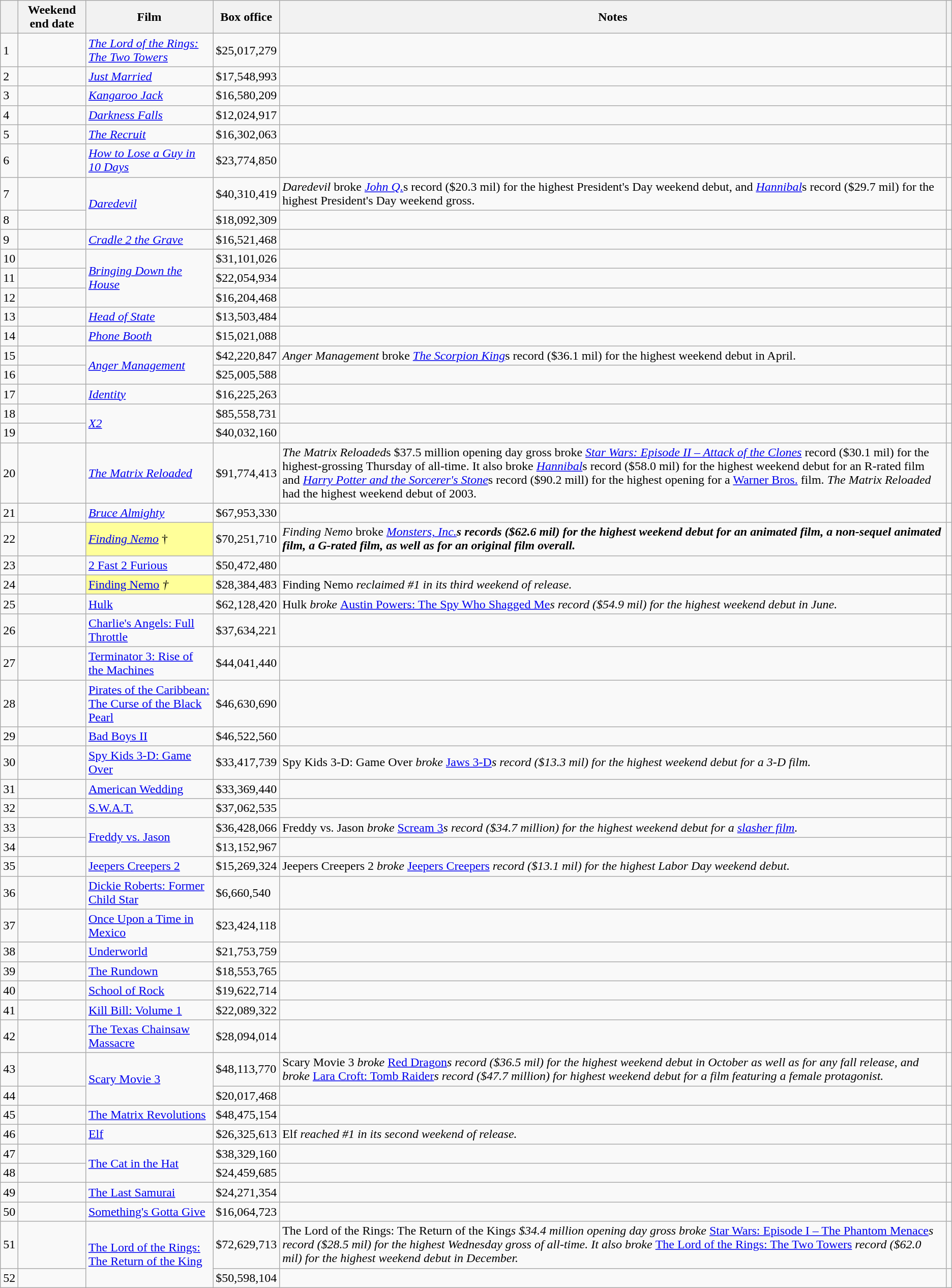<table class="wikitable sortable">
<tr>
<th></th>
<th>Weekend end date</th>
<th>Film</th>
<th>Box office</th>
<th>Notes</th>
<th class="unsortable"></th>
</tr>
<tr>
<td>1</td>
<td></td>
<td><em><a href='#'>The Lord of the Rings: The Two Towers</a></em></td>
<td>$25,017,279</td>
<td></td>
<td></td>
</tr>
<tr>
<td>2</td>
<td></td>
<td><em><a href='#'>Just Married</a></em></td>
<td>$17,548,993</td>
<td></td>
<td></td>
</tr>
<tr>
<td>3</td>
<td></td>
<td><em><a href='#'>Kangaroo Jack</a></em></td>
<td>$16,580,209</td>
<td></td>
<td></td>
</tr>
<tr>
<td>4</td>
<td></td>
<td><em><a href='#'>Darkness Falls</a></em></td>
<td>$12,024,917</td>
<td></td>
<td></td>
</tr>
<tr>
<td>5</td>
<td></td>
<td><em><a href='#'>The Recruit</a></em></td>
<td>$16,302,063</td>
<td></td>
<td></td>
</tr>
<tr>
<td>6</td>
<td></td>
<td><em><a href='#'>How to Lose a Guy in 10 Days</a></em></td>
<td>$23,774,850</td>
<td></td>
<td></td>
</tr>
<tr>
<td>7</td>
<td></td>
<td rowspan="2"><em><a href='#'>Daredevil</a></em></td>
<td>$40,310,419</td>
<td><em>Daredevil</em> broke <em><a href='#'>John Q.</a></em>s record ($20.3 mil) for the highest President's Day weekend debut, and <em><a href='#'>Hannibal</a></em>s record ($29.7 mil) for the highest President's Day weekend gross.</td>
<td></td>
</tr>
<tr>
<td>8</td>
<td></td>
<td>$18,092,309</td>
<td></td>
<td></td>
</tr>
<tr>
<td>9</td>
<td></td>
<td><em><a href='#'>Cradle 2 the Grave</a></em></td>
<td>$16,521,468</td>
<td></td>
<td></td>
</tr>
<tr>
<td>10</td>
<td></td>
<td rowspan="3"><em><a href='#'>Bringing Down the House</a></em></td>
<td>$31,101,026</td>
<td></td>
<td></td>
</tr>
<tr>
<td>11</td>
<td></td>
<td>$22,054,934</td>
<td></td>
<td></td>
</tr>
<tr>
<td>12</td>
<td></td>
<td>$16,204,468</td>
<td></td>
<td></td>
</tr>
<tr>
<td>13</td>
<td></td>
<td><em><a href='#'>Head of State</a></em></td>
<td>$13,503,484</td>
<td></td>
<td></td>
</tr>
<tr>
<td>14</td>
<td></td>
<td><em><a href='#'>Phone Booth</a></em></td>
<td>$15,021,088</td>
<td></td>
<td></td>
</tr>
<tr>
<td>15</td>
<td></td>
<td rowspan="2"><em><a href='#'>Anger Management</a></em></td>
<td>$42,220,847</td>
<td><em>Anger Management</em> broke <em><a href='#'>The Scorpion King</a></em>s record ($36.1 mil) for the highest weekend debut in April.</td>
<td></td>
</tr>
<tr>
<td>16</td>
<td></td>
<td>$25,005,588</td>
<td></td>
<td></td>
</tr>
<tr>
<td>17</td>
<td></td>
<td><em><a href='#'>Identity</a></em></td>
<td>$16,225,263</td>
<td></td>
<td></td>
</tr>
<tr>
<td>18</td>
<td></td>
<td rowspan="2"><em><a href='#'>X2</a></em></td>
<td>$85,558,731</td>
<td></td>
<td></td>
</tr>
<tr>
<td>19</td>
<td></td>
<td>$40,032,160</td>
<td></td>
<td></td>
</tr>
<tr>
<td>20</td>
<td></td>
<td><em><a href='#'>The Matrix Reloaded</a></em></td>
<td>$91,774,413</td>
<td><em>The Matrix Reloaded</em>s $37.5 million opening day gross broke <em><a href='#'>Star Wars: Episode II – Attack of the Clones</a></em> record ($30.1 mil) for the highest-grossing Thursday of all-time. It also broke <em><a href='#'>Hannibal</a></em>s record ($58.0 mil) for the highest weekend debut for an R-rated film and <em><a href='#'>Harry Potter and the Sorcerer's Stone</a></em>s record ($90.2 mill) for the highest opening for a <a href='#'>Warner Bros.</a> film. <em>The Matrix Reloaded</em> had the highest weekend debut of 2003.</td>
<td></td>
</tr>
<tr>
<td>21</td>
<td></td>
<td><em><a href='#'>Bruce Almighty</a></em></td>
<td>$67,953,330</td>
<td></td>
<td></td>
</tr>
<tr>
<td>22</td>
<td></td>
<td style="background-color:#FFFF99"><em><a href='#'>Finding Nemo</a></em> †</td>
<td>$70,251,710</td>
<td><em>Finding Nemo</em> broke <em><a href='#'>Monsters, Inc.</a><strong>s records ($62.6 mil) for the highest weekend debut for an animated film, a non-sequel animated film, a G-rated film, as well as for an original film overall.</td>
<td></td>
</tr>
<tr>
<td>23</td>
<td></td>
<td></em><a href='#'>2 Fast 2 Furious</a><em></td>
<td>$50,472,480</td>
<td></td>
<td></td>
</tr>
<tr>
<td>24</td>
<td></td>
<td style="background-color:#FFFF99"></em><a href='#'>Finding Nemo</a><em> †</td>
<td>$28,384,483</td>
<td></em>Finding Nemo<em> reclaimed #1 in its third weekend of release.</td>
<td></td>
</tr>
<tr>
<td>25</td>
<td></td>
<td></em><a href='#'>Hulk</a><em></td>
<td>$62,128,420</td>
<td></em>Hulk<em> broke </em><a href='#'>Austin Powers: The Spy Who Shagged Me</a><em>s record ($54.9 mil) for the highest weekend debut in June.</td>
<td></td>
</tr>
<tr>
<td>26</td>
<td></td>
<td></em><a href='#'>Charlie's Angels: Full Throttle</a><em></td>
<td>$37,634,221</td>
<td></td>
<td></td>
</tr>
<tr>
<td>27</td>
<td></td>
<td></em><a href='#'>Terminator 3: Rise of the Machines</a><em></td>
<td>$44,041,440</td>
<td></td>
<td></td>
</tr>
<tr>
<td>28</td>
<td></td>
<td></em><a href='#'>Pirates of the Caribbean: The Curse of the Black Pearl</a><em></td>
<td>$46,630,690</td>
<td></td>
<td></td>
</tr>
<tr>
<td>29</td>
<td></td>
<td></em><a href='#'>Bad Boys II</a><em></td>
<td>$46,522,560</td>
<td></td>
<td></td>
</tr>
<tr>
<td>30</td>
<td></td>
<td></em><a href='#'>Spy Kids 3-D: Game Over</a><em></td>
<td>$33,417,739</td>
<td></em>Spy Kids 3-D: Game Over<em> broke </em><a href='#'>Jaws 3-D</a><em>s record ($13.3 mil) for the highest weekend debut for a 3-D film.</td>
<td></td>
</tr>
<tr>
<td>31</td>
<td></td>
<td></em><a href='#'>American Wedding</a><em></td>
<td>$33,369,440</td>
<td></td>
<td></td>
</tr>
<tr>
<td>32</td>
<td></td>
<td></em><a href='#'>S.W.A.T.</a><em></td>
<td>$37,062,535</td>
<td></td>
<td></td>
</tr>
<tr>
<td>33</td>
<td></td>
<td rowspan="2"></em><a href='#'>Freddy vs. Jason</a><em></td>
<td>$36,428,066</td>
<td></em>Freddy vs. Jason<em> broke </em><a href='#'>Scream 3</a><em>s record ($34.7 million) for the highest weekend debut for a <a href='#'>slasher film</a>.</td>
<td></td>
</tr>
<tr>
<td>34</td>
<td></td>
<td>$13,152,967</td>
<td></td>
<td></td>
</tr>
<tr>
<td>35</td>
<td></td>
<td></em><a href='#'>Jeepers Creepers 2</a><em></td>
<td>$15,269,324</td>
<td></em>Jeepers Creepers 2<em> broke </em><a href='#'>Jeepers Creepers</a><em> record ($13.1 mil) for the highest Labor Day weekend debut.</td>
<td></td>
</tr>
<tr>
<td>36</td>
<td></td>
<td></em><a href='#'>Dickie Roberts: Former Child Star</a><em></td>
<td>$6,660,540</td>
<td></td>
<td></td>
</tr>
<tr>
<td>37</td>
<td></td>
<td></em><a href='#'>Once Upon a Time in Mexico</a><em></td>
<td>$23,424,118</td>
<td></td>
<td></td>
</tr>
<tr>
<td>38</td>
<td></td>
<td></em><a href='#'>Underworld</a><em></td>
<td>$21,753,759</td>
<td></td>
<td></td>
</tr>
<tr>
<td>39</td>
<td></td>
<td></em><a href='#'>The Rundown</a><em></td>
<td>$18,553,765</td>
<td></td>
<td></td>
</tr>
<tr>
<td>40</td>
<td></td>
<td></em><a href='#'>School of Rock</a><em></td>
<td>$19,622,714</td>
<td></td>
<td></td>
</tr>
<tr>
<td>41</td>
<td></td>
<td></em><a href='#'>Kill Bill: Volume 1</a><em></td>
<td>$22,089,322</td>
<td></td>
<td></td>
</tr>
<tr>
<td>42</td>
<td></td>
<td></em><a href='#'>The Texas Chainsaw Massacre</a><em></td>
<td>$28,094,014</td>
<td></td>
<td></td>
</tr>
<tr>
<td>43</td>
<td></td>
<td rowspan="2"></em><a href='#'>Scary Movie 3</a><em></td>
<td>$48,113,770</td>
<td></em>Scary Movie 3<em> broke </em><a href='#'>Red Dragon</a><em>s record ($36.5 mil) for the highest weekend debut in October as well as for any fall release, and broke </em><a href='#'>Lara Croft: Tomb Raider</a><em>s record ($47.7 million) for highest weekend debut for a film featuring a female protagonist.</td>
<td></td>
</tr>
<tr>
<td>44</td>
<td></td>
<td>$20,017,468</td>
<td></td>
<td></td>
</tr>
<tr>
<td>45</td>
<td></td>
<td></em><a href='#'>The Matrix Revolutions</a><em></td>
<td>$48,475,154</td>
<td></td>
<td></td>
</tr>
<tr>
<td>46</td>
<td></td>
<td></em><a href='#'>Elf</a><em></td>
<td>$26,325,613</td>
<td></em>Elf<em> reached #1 in its second weekend of release.</td>
<td></td>
</tr>
<tr>
<td>47</td>
<td></td>
<td rowspan="2"></em><a href='#'>The Cat in the Hat</a><em></td>
<td>$38,329,160</td>
<td></td>
<td></td>
</tr>
<tr>
<td>48</td>
<td></td>
<td>$24,459,685</td>
<td></td>
<td></td>
</tr>
<tr>
<td>49</td>
<td></td>
<td></em><a href='#'>The Last Samurai</a><em></td>
<td>$24,271,354</td>
<td></td>
<td></td>
</tr>
<tr>
<td>50</td>
<td></td>
<td></em><a href='#'>Something's Gotta Give</a><em></td>
<td>$16,064,723</td>
<td></td>
<td></td>
</tr>
<tr>
<td>51</td>
<td></td>
<td rowspan="2"></em><a href='#'>The Lord of the Rings: The Return of the King</a><em></td>
<td>$72,629,713</td>
<td></em>The Lord of the Rings: The Return of the King<em>s $34.4 million opening day gross broke </em><a href='#'>Star Wars: Episode I – The Phantom Menace</a><em>s record ($28.5 mil) for the highest Wednesday gross of all-time. It also broke </em><a href='#'>The Lord of the Rings: The Two Towers</a><em> record ($62.0 mil) for the highest weekend debut in December.</td>
<td></td>
</tr>
<tr>
<td>52</td>
<td></td>
<td>$50,598,104</td>
<td></td>
<td></td>
</tr>
</table>
